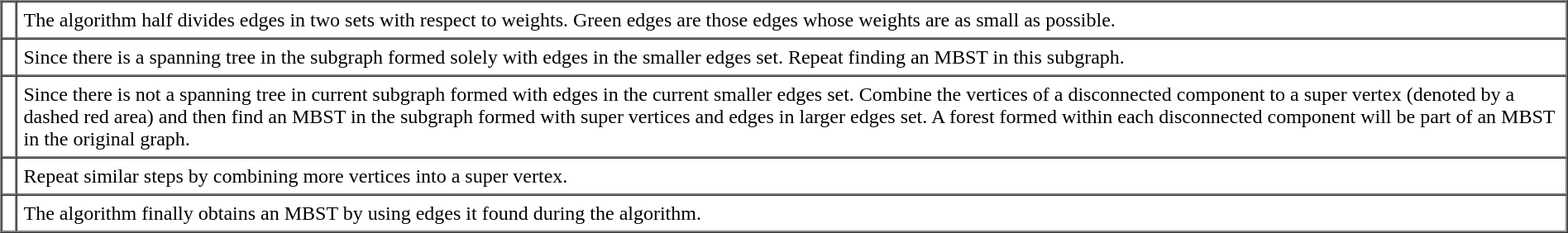<table border=1 cellspacing=0 cellpadding=5>
<tr>
<td></td>
<td>The algorithm half divides edges in two sets with respect to weights. Green edges are those edges whose weights are as small as possible.</td>
</tr>
<tr>
<td></td>
<td>Since there is a spanning tree in the subgraph formed solely with edges in the smaller edges set. Repeat finding an MBST in this subgraph.</td>
</tr>
<tr>
<td></td>
<td>Since there is not a spanning tree in current subgraph formed with edges in the current smaller edges set. Combine the vertices of a disconnected component to a super vertex (denoted by a dashed red area) and then find an MBST in the subgraph formed with super vertices and edges in larger edges set. A forest formed within each disconnected component will be part of an MBST in the original graph.</td>
</tr>
<tr>
<td></td>
<td>Repeat similar steps by combining more vertices into a super vertex.</td>
</tr>
<tr>
<td></td>
<td>The algorithm finally obtains an MBST by using edges it found during the algorithm.</td>
</tr>
</table>
